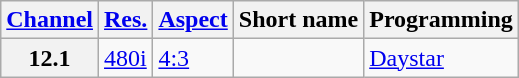<table class="wikitable">
<tr>
<th scope = "col"><a href='#'>Channel</a></th>
<th scope = "col"><a href='#'>Res.</a></th>
<th scope = "col"><a href='#'>Aspect</a></th>
<th scope = "col">Short name</th>
<th scope = "col">Programming</th>
</tr>
<tr>
<th scope = "row">12.1</th>
<td><a href='#'>480i</a></td>
<td><a href='#'>4:3</a></td>
<td></td>
<td><a href='#'>Daystar</a></td>
</tr>
</table>
